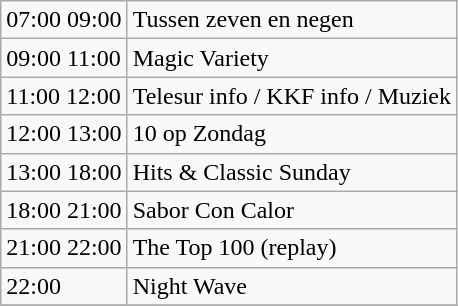<table class="wikitable">
<tr>
<td>07:00 09:00</td>
<td>Tussen zeven en negen</td>
</tr>
<tr>
<td>09:00 11:00</td>
<td>Magic Variety</td>
</tr>
<tr>
<td>11:00 12:00</td>
<td>Telesur info / KKF info / Muziek</td>
</tr>
<tr>
<td>12:00 13:00</td>
<td>10 op Zondag</td>
</tr>
<tr>
<td>13:00 18:00</td>
<td>Hits & Classic Sunday</td>
</tr>
<tr>
<td>18:00 21:00</td>
<td>Sabor Con Calor</td>
</tr>
<tr>
<td>21:00 22:00</td>
<td>The Top 100 (replay)</td>
</tr>
<tr>
<td>22:00</td>
<td>Night Wave</td>
</tr>
<tr>
</tr>
</table>
